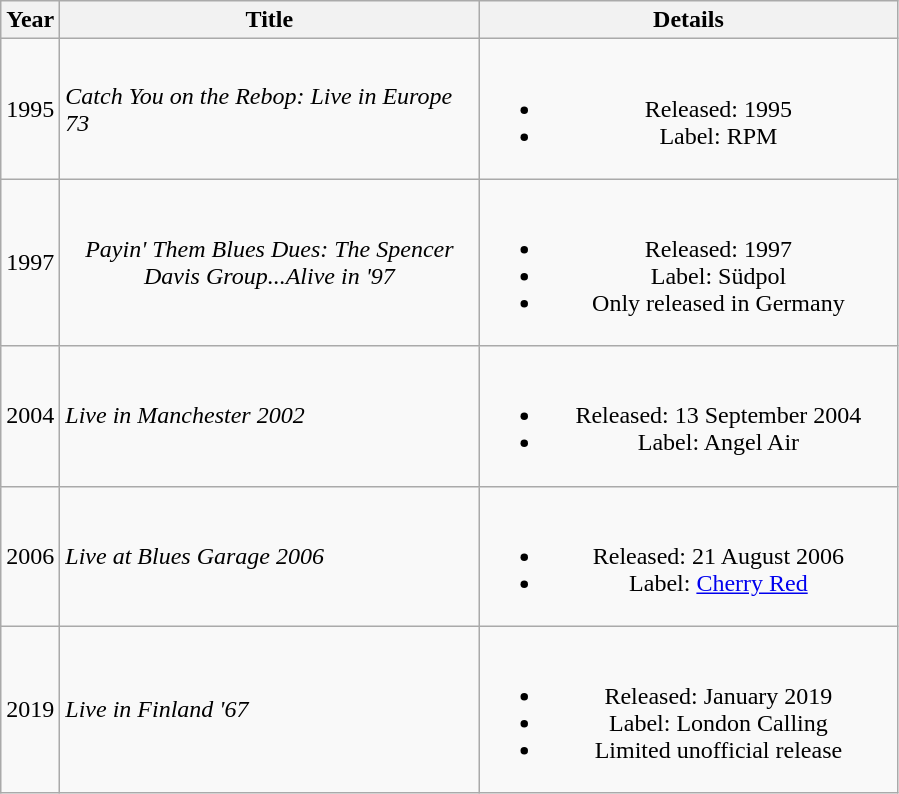<table class="wikitable" style="text-align:center">
<tr>
<th>Year</th>
<th style="width:17em;">Title</th>
<th style="width:17em;">Details</th>
</tr>
<tr>
<td>1995</td>
<td align="left"><em>Catch You on the Rebop: Live in Europe 73</em></td>
<td><br><ul><li>Released: 1995</li><li>Label: RPM</li></ul></td>
</tr>
<tr>
<td>1997</td>
<td align="lef"><em>Payin' Them Blues Dues: The Spencer Davis Group...Alive in '97</em></td>
<td><br><ul><li>Released: 1997</li><li>Label: Südpol</li><li>Only released in Germany</li></ul></td>
</tr>
<tr>
<td>2004</td>
<td align="left"><em>Live in Manchester 2002</em></td>
<td><br><ul><li>Released: 13 September 2004</li><li>Label: Angel Air</li></ul></td>
</tr>
<tr>
<td>2006</td>
<td align="left"><em>Live at Blues Garage 2006</em></td>
<td><br><ul><li>Released: 21 August 2006</li><li>Label: <a href='#'>Cherry Red</a></li></ul></td>
</tr>
<tr>
<td>2019</td>
<td align="left"><em>Live in Finland '67</em></td>
<td><br><ul><li>Released: January 2019</li><li>Label: London Calling</li><li>Limited unofficial release</li></ul></td>
</tr>
</table>
